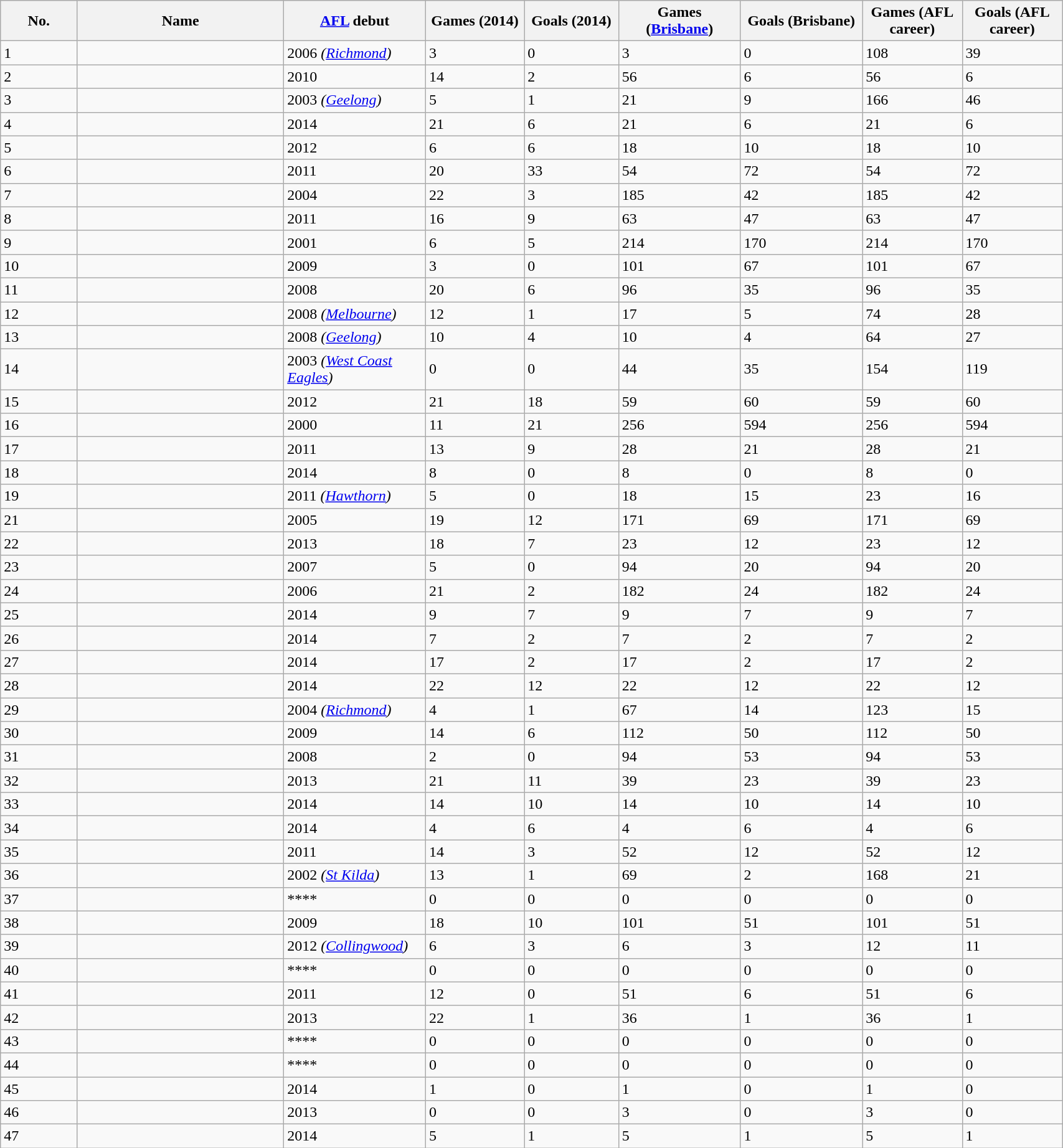<table class="wikitable sortable" style="width:90%;">
<tr style="background:#efefef;">
<th width=2%>No.</th>
<th width=6%>Name</th>
<th width=2%><a href='#'>AFL</a> debut</th>
<th width=2%>Games (2014)</th>
<th width=2%>Goals (2014)</th>
<th width=2%>Games (<a href='#'>Brisbane</a>)</th>
<th width=2%>Goals (Brisbane)</th>
<th width=2%>Games (AFL career)</th>
<th width=2%>Goals (AFL career)</th>
</tr>
<tr>
<td align=left>1</td>
<td></td>
<td>2006 <em>(<a href='#'>Richmond</a>)</em></td>
<td>3</td>
<td>0</td>
<td>3</td>
<td>0</td>
<td>108</td>
<td>39</td>
</tr>
<tr>
<td align=left>2</td>
<td></td>
<td>2010</td>
<td>14</td>
<td>2</td>
<td>56</td>
<td>6</td>
<td>56</td>
<td>6</td>
</tr>
<tr>
<td align=left>3</td>
<td></td>
<td>2003 <em>(<a href='#'>Geelong</a>)</em></td>
<td>5</td>
<td>1</td>
<td>21</td>
<td>9</td>
<td>166</td>
<td>46</td>
</tr>
<tr>
<td align=left>4</td>
<td></td>
<td>2014</td>
<td>21</td>
<td>6</td>
<td>21</td>
<td>6</td>
<td>21</td>
<td>6</td>
</tr>
<tr>
<td align=left>5</td>
<td></td>
<td>2012</td>
<td>6</td>
<td>6</td>
<td>18</td>
<td>10</td>
<td>18</td>
<td>10</td>
</tr>
<tr>
<td align=left>6</td>
<td></td>
<td>2011</td>
<td>20</td>
<td>33</td>
<td>54</td>
<td>72</td>
<td>54</td>
<td>72</td>
</tr>
<tr>
<td align=left>7</td>
<td></td>
<td>2004</td>
<td>22</td>
<td>3</td>
<td>185</td>
<td>42</td>
<td>185</td>
<td>42</td>
</tr>
<tr>
<td align=left>8</td>
<td></td>
<td>2011</td>
<td>16</td>
<td>9</td>
<td>63</td>
<td>47</td>
<td>63</td>
<td>47</td>
</tr>
<tr>
<td align=left>9</td>
<td></td>
<td>2001</td>
<td>6</td>
<td>5</td>
<td>214</td>
<td>170</td>
<td>214</td>
<td>170</td>
</tr>
<tr>
<td align=left>10</td>
<td></td>
<td>2009</td>
<td>3</td>
<td>0</td>
<td>101</td>
<td>67</td>
<td>101</td>
<td>67</td>
</tr>
<tr>
<td align=left>11</td>
<td></td>
<td>2008</td>
<td>20</td>
<td>6</td>
<td>96</td>
<td>35</td>
<td>96</td>
<td>35</td>
</tr>
<tr>
<td align=left>12</td>
<td></td>
<td>2008 <em>(<a href='#'>Melbourne</a>)</em></td>
<td>12</td>
<td>1</td>
<td>17</td>
<td>5</td>
<td>74</td>
<td>28</td>
</tr>
<tr>
<td align=left>13</td>
<td></td>
<td>2008 <em>(<a href='#'>Geelong</a>)</em></td>
<td>10</td>
<td>4</td>
<td>10</td>
<td>4</td>
<td>64</td>
<td>27</td>
</tr>
<tr>
<td align=left>14</td>
<td></td>
<td>2003 <em>(<a href='#'>West Coast Eagles</a>)</em></td>
<td>0</td>
<td>0</td>
<td>44</td>
<td>35</td>
<td>154</td>
<td>119</td>
</tr>
<tr>
<td align=left>15</td>
<td></td>
<td>2012</td>
<td>21</td>
<td>18</td>
<td>59</td>
<td>60</td>
<td>59</td>
<td>60</td>
</tr>
<tr>
<td align=left>16</td>
<td></td>
<td>2000</td>
<td>11</td>
<td>21</td>
<td>256</td>
<td>594</td>
<td>256</td>
<td>594</td>
</tr>
<tr>
<td align=left>17</td>
<td></td>
<td>2011</td>
<td>13</td>
<td>9</td>
<td>28</td>
<td>21</td>
<td>28</td>
<td>21</td>
</tr>
<tr>
<td align=left>18</td>
<td></td>
<td>2014</td>
<td>8</td>
<td>0</td>
<td>8</td>
<td>0</td>
<td>8</td>
<td>0</td>
</tr>
<tr>
<td align=left>19</td>
<td></td>
<td>2011 <em>(<a href='#'>Hawthorn</a>)</em></td>
<td>5</td>
<td>0</td>
<td>18</td>
<td>15</td>
<td>23</td>
<td>16</td>
</tr>
<tr>
<td align=left>21</td>
<td></td>
<td>2005</td>
<td>19</td>
<td>12</td>
<td>171</td>
<td>69</td>
<td>171</td>
<td>69</td>
</tr>
<tr>
<td align=left>22</td>
<td></td>
<td>2013</td>
<td>18</td>
<td>7</td>
<td>23</td>
<td>12</td>
<td>23</td>
<td>12</td>
</tr>
<tr>
<td align=left>23</td>
<td></td>
<td>2007</td>
<td>5</td>
<td>0</td>
<td>94</td>
<td>20</td>
<td>94</td>
<td>20</td>
</tr>
<tr>
<td align=left>24</td>
<td></td>
<td>2006</td>
<td>21</td>
<td>2</td>
<td>182</td>
<td>24</td>
<td>182</td>
<td>24</td>
</tr>
<tr>
<td align=left>25</td>
<td></td>
<td>2014</td>
<td>9</td>
<td>7</td>
<td>9</td>
<td>7</td>
<td>9</td>
<td>7</td>
</tr>
<tr>
<td align=left>26</td>
<td></td>
<td>2014</td>
<td>7</td>
<td>2</td>
<td>7</td>
<td>2</td>
<td>7</td>
<td>2</td>
</tr>
<tr>
<td align=left>27</td>
<td></td>
<td>2014</td>
<td>17</td>
<td>2</td>
<td>17</td>
<td>2</td>
<td>17</td>
<td>2</td>
</tr>
<tr>
<td align=left>28</td>
<td></td>
<td>2014</td>
<td>22</td>
<td>12</td>
<td>22</td>
<td>12</td>
<td>22</td>
<td>12</td>
</tr>
<tr>
<td align=left>29</td>
<td></td>
<td>2004 <em>(<a href='#'>Richmond</a>)</em></td>
<td>4</td>
<td>1</td>
<td>67</td>
<td>14</td>
<td>123</td>
<td>15</td>
</tr>
<tr>
<td align=left>30</td>
<td></td>
<td>2009</td>
<td>14</td>
<td>6</td>
<td>112</td>
<td>50</td>
<td>112</td>
<td>50</td>
</tr>
<tr>
<td align=left>31</td>
<td></td>
<td>2008</td>
<td>2</td>
<td>0</td>
<td>94</td>
<td>53</td>
<td>94</td>
<td>53</td>
</tr>
<tr>
<td align=left>32</td>
<td></td>
<td>2013</td>
<td>21</td>
<td>11</td>
<td>39</td>
<td>23</td>
<td>39</td>
<td>23</td>
</tr>
<tr>
<td align=left>33</td>
<td></td>
<td>2014</td>
<td>14</td>
<td>10</td>
<td>14</td>
<td>10</td>
<td>14</td>
<td>10</td>
</tr>
<tr>
<td align=left>34</td>
<td></td>
<td>2014</td>
<td>4</td>
<td>6</td>
<td>4</td>
<td>6</td>
<td>4</td>
<td>6</td>
</tr>
<tr>
<td align=left>35</td>
<td></td>
<td>2011</td>
<td>14</td>
<td>3</td>
<td>52</td>
<td>12</td>
<td>52</td>
<td>12</td>
</tr>
<tr>
<td align=left>36</td>
<td></td>
<td>2002 <em> (<a href='#'>St Kilda</a>)</em></td>
<td>13</td>
<td>1</td>
<td>69</td>
<td>2</td>
<td>168</td>
<td>21</td>
</tr>
<tr>
<td align=left>37</td>
<td></td>
<td>****</td>
<td>0</td>
<td>0</td>
<td>0</td>
<td>0</td>
<td>0</td>
<td>0</td>
</tr>
<tr>
<td align=left>38</td>
<td></td>
<td>2009</td>
<td>18</td>
<td>10</td>
<td>101</td>
<td>51</td>
<td>101</td>
<td>51</td>
</tr>
<tr>
<td align=left>39</td>
<td></td>
<td>2012 <em>(<a href='#'>Collingwood</a>)</em></td>
<td>6</td>
<td>3</td>
<td>6</td>
<td>3</td>
<td>12</td>
<td>11</td>
</tr>
<tr>
<td align=left>40</td>
<td></td>
<td>****</td>
<td>0</td>
<td>0</td>
<td>0</td>
<td>0</td>
<td>0</td>
<td>0</td>
</tr>
<tr>
<td align=left>41</td>
<td></td>
<td>2011</td>
<td>12</td>
<td>0</td>
<td>51</td>
<td>6</td>
<td>51</td>
<td>6</td>
</tr>
<tr>
<td align=left>42</td>
<td></td>
<td>2013</td>
<td>22</td>
<td>1</td>
<td>36</td>
<td>1</td>
<td>36</td>
<td>1</td>
</tr>
<tr>
<td align=left>43</td>
<td></td>
<td>****</td>
<td>0</td>
<td>0</td>
<td>0</td>
<td>0</td>
<td>0</td>
<td>0</td>
</tr>
<tr>
<td align=left>44</td>
<td></td>
<td>****</td>
<td>0</td>
<td>0</td>
<td>0</td>
<td>0</td>
<td>0</td>
<td>0</td>
</tr>
<tr>
<td align=left>45</td>
<td></td>
<td>2014</td>
<td>1</td>
<td>0</td>
<td>1</td>
<td>0</td>
<td>1</td>
<td>0</td>
</tr>
<tr>
<td align=left>46</td>
<td></td>
<td>2013</td>
<td>0</td>
<td>0</td>
<td>3</td>
<td>0</td>
<td>3</td>
<td>0</td>
</tr>
<tr>
<td align=left>47</td>
<td></td>
<td>2014</td>
<td>5</td>
<td>1</td>
<td>5</td>
<td>1</td>
<td>5</td>
<td>1</td>
</tr>
</table>
